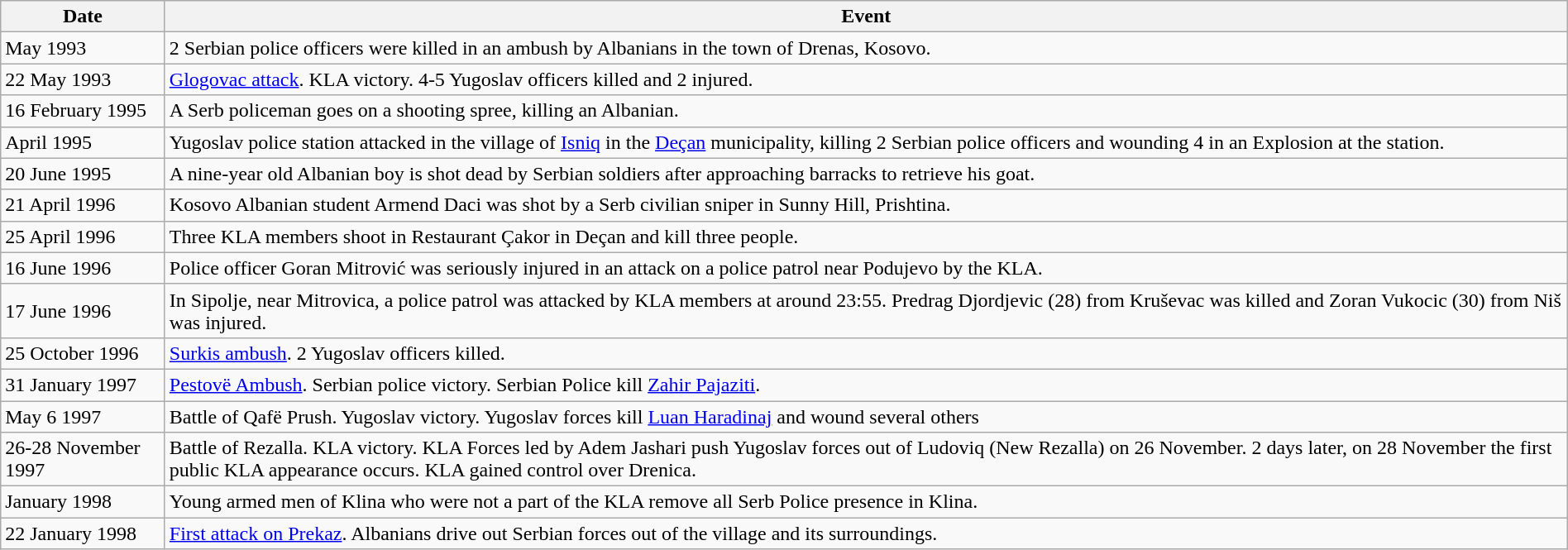<table class="wikitable" width="100%">
<tr>
<th width="125">Date</th>
<th>Event</th>
</tr>
<tr>
<td>May 1993</td>
<td>2 Serbian police officers were killed in an ambush by Albanians in the town of Drenas, Kosovo.</td>
</tr>
<tr>
<td>22 May 1993</td>
<td><a href='#'>Glogovac attack</a>. KLA victory. 4-5 Yugoslav officers killed and 2 injured.</td>
</tr>
<tr>
<td>16 February 1995</td>
<td>A Serb policeman goes on a shooting spree, killing an Albanian.</td>
</tr>
<tr>
<td>April 1995</td>
<td>Yugoslav police station attacked in the village of <a href='#'>Isniq</a> in the <a href='#'>Deçan</a> municipality, killing 2 Serbian police officers and wounding 4 in an Explosion at the station. </td>
</tr>
<tr>
<td>20 June 1995</td>
<td>A nine-year old Albanian boy is shot dead by Serbian soldiers after approaching barracks to retrieve his goat.</td>
</tr>
<tr>
<td>21 April 1996</td>
<td>Kosovo Albanian student Armend Daci was shot by a Serb civilian sniper in Sunny Hill, Prishtina.</td>
</tr>
<tr>
<td>25 April 1996</td>
<td>Three KLA members shoot in Restaurant Çakor in Deçan and kill three people.</td>
</tr>
<tr>
<td>16 June 1996</td>
<td>Police officer Goran Mitrović was seriously injured in an attack on a police patrol near Podujevo by the KLA.</td>
</tr>
<tr>
<td>17 June 1996</td>
<td>In Sipolje, near Mitrovica, a police patrol was attacked by KLA members at around 23:55. Predrag Djordjevic (28) from Kruševac was killed and Zoran Vukocic (30) from Niš was injured.</td>
</tr>
<tr>
<td>25 October 1996</td>
<td><a href='#'>Surkis ambush</a>. 2 Yugoslav officers killed.</td>
</tr>
<tr>
<td>31 January 1997</td>
<td><a href='#'>Pestovë Ambush</a>. Serbian police victory. Serbian Police kill <a href='#'>Zahir Pajaziti</a>.</td>
</tr>
<tr>
<td>May 6 1997</td>
<td>Battle of Qafë Prush. Yugoslav victory. Yugoslav forces kill <a href='#'>Luan Haradinaj</a> and wound several others</td>
</tr>
<tr>
<td>26-28 November 1997</td>
<td>Battle of Rezalla. KLA victory. KLA Forces led by Adem Jashari push Yugoslav forces out of Ludoviq (New Rezalla) on 26 November. 2 days later, on 28 November the first public KLA appearance occurs. KLA gained control over Drenica.</td>
</tr>
<tr>
<td>January 1998</td>
<td>Young armed men of Klina who were not a part of the KLA remove all Serb Police presence in Klina.</td>
</tr>
<tr>
<td>22 January 1998</td>
<td><a href='#'>First attack on Prekaz</a>. Albanians drive out Serbian forces out of the village and its surroundings.</td>
</tr>
</table>
